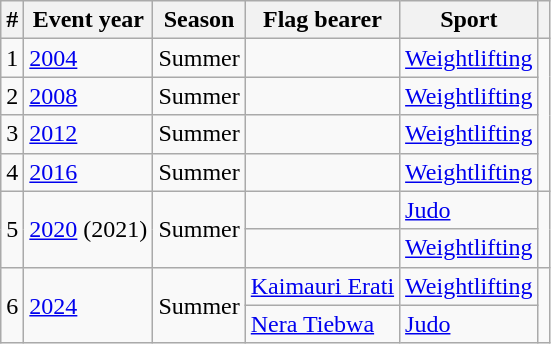<table class="wikitable sortable">
<tr>
<th>#</th>
<th>Event year</th>
<th>Season</th>
<th>Flag bearer</th>
<th>Sport</th>
<th></th>
</tr>
<tr>
<td>1</td>
<td><a href='#'>2004</a></td>
<td>Summer</td>
<td></td>
<td><a href='#'>Weightlifting</a></td>
<td rowspan=4></td>
</tr>
<tr>
<td>2</td>
<td><a href='#'>2008</a></td>
<td>Summer</td>
<td></td>
<td><a href='#'>Weightlifting</a></td>
</tr>
<tr>
<td>3</td>
<td><a href='#'>2012</a></td>
<td>Summer</td>
<td></td>
<td><a href='#'>Weightlifting</a></td>
</tr>
<tr>
<td>4</td>
<td><a href='#'>2016</a></td>
<td>Summer</td>
<td></td>
<td><a href='#'>Weightlifting</a></td>
</tr>
<tr>
<td rowspan=2>5</td>
<td rowspan=2><a href='#'>2020</a> (2021)</td>
<td rowspan=2>Summer</td>
<td></td>
<td><a href='#'>Judo</a></td>
<td rowspan=2></td>
</tr>
<tr>
<td></td>
<td><a href='#'>Weightlifting</a></td>
</tr>
<tr>
<td rowspan="2">6</td>
<td rowspan="2"><a href='#'>2024</a></td>
<td rowspan="2">Summer</td>
<td><a href='#'>Kaimauri Erati</a></td>
<td><a href='#'>Weightlifting</a></td>
<td rowspan="2"></td>
</tr>
<tr>
<td><a href='#'>Nera Tiebwa</a></td>
<td><a href='#'>Judo</a></td>
</tr>
</table>
